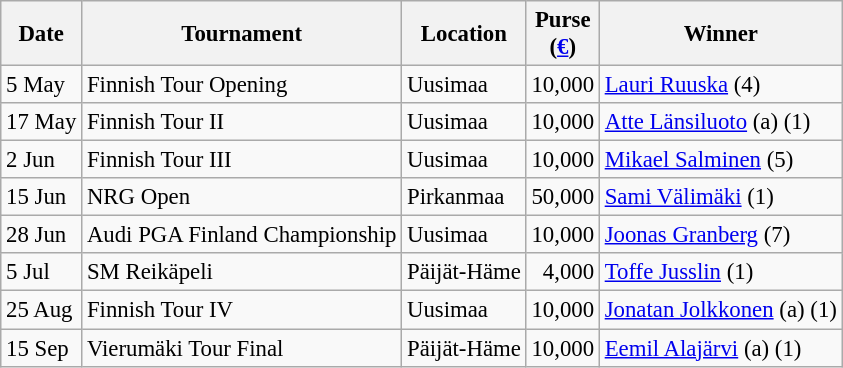<table class="wikitable" style="font-size:95%;">
<tr>
<th>Date</th>
<th>Tournament</th>
<th>Location</th>
<th>Purse<br>(<a href='#'>€</a>)</th>
<th>Winner</th>
</tr>
<tr>
<td>5 May</td>
<td>Finnish Tour Opening</td>
<td>Uusimaa</td>
<td align=right>10,000</td>
<td> <a href='#'>Lauri Ruuska</a> (4)</td>
</tr>
<tr>
<td>17 May</td>
<td>Finnish Tour II</td>
<td>Uusimaa</td>
<td align=right>10,000</td>
<td> <a href='#'>Atte Länsiluoto</a> (a) (1)</td>
</tr>
<tr>
<td>2 Jun</td>
<td>Finnish Tour III</td>
<td>Uusimaa</td>
<td align=right>10,000</td>
<td> <a href='#'>Mikael Salminen</a> (5)</td>
</tr>
<tr>
<td>15 Jun</td>
<td>NRG Open</td>
<td>Pirkanmaa</td>
<td align=right>50,000</td>
<td> <a href='#'>Sami Välimäki</a> (1)</td>
</tr>
<tr>
<td>28 Jun</td>
<td>Audi PGA Finland Championship</td>
<td>Uusimaa</td>
<td align=right>10,000</td>
<td> <a href='#'>Joonas Granberg</a> (7)</td>
</tr>
<tr>
<td>5 Jul</td>
<td>SM Reikäpeli</td>
<td>Päijät-Häme</td>
<td align=right>4,000</td>
<td> <a href='#'>Toffe Jusslin</a> (1)</td>
</tr>
<tr>
<td>25 Aug</td>
<td>Finnish Tour IV</td>
<td>Uusimaa</td>
<td align=right>10,000</td>
<td> <a href='#'>Jonatan Jolkkonen</a> (a) (1)</td>
</tr>
<tr>
<td>15 Sep</td>
<td>Vierumäki Tour Final</td>
<td>Päijät-Häme</td>
<td align=right>10,000</td>
<td> <a href='#'>Eemil Alajärvi</a> (a) (1)</td>
</tr>
</table>
